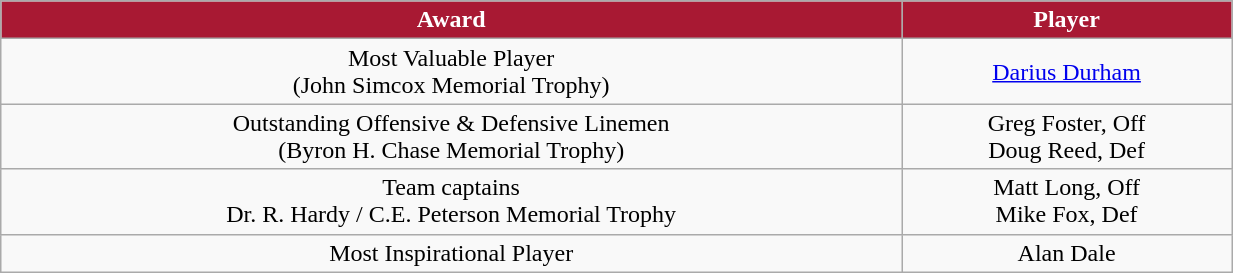<table class="wikitable" width="65%">
<tr>
<th style="background:#A81933;color:#FFFFFF;">Award</th>
<th style="background:#A81933;color:#FFFFFF;">Player</th>
</tr>
<tr align="center" bgcolor="">
<td>Most Valuable Player<br>(John Simcox Memorial Trophy)</td>
<td><a href='#'>Darius Durham</a></td>
</tr>
<tr align="center" bgcolor="">
<td>Outstanding Offensive & Defensive Linemen<br>(Byron H. Chase Memorial Trophy)</td>
<td>Greg Foster, Off<br>Doug Reed, Def</td>
</tr>
<tr align="center" bgcolor="">
<td>Team captains<br>Dr. R. Hardy / C.E. Peterson Memorial Trophy</td>
<td>Matt Long, Off<br>Mike Fox, Def</td>
</tr>
<tr align="center" bgcolor="">
<td>Most Inspirational Player</td>
<td>Alan Dale</td>
</tr>
</table>
